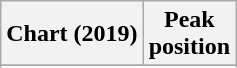<table class="wikitable sortable plainrowheaders" style="text-align:center;">
<tr>
<th scope="col">Chart (2019)</th>
<th scope="col">Peak<br>position</th>
</tr>
<tr>
</tr>
<tr>
</tr>
</table>
